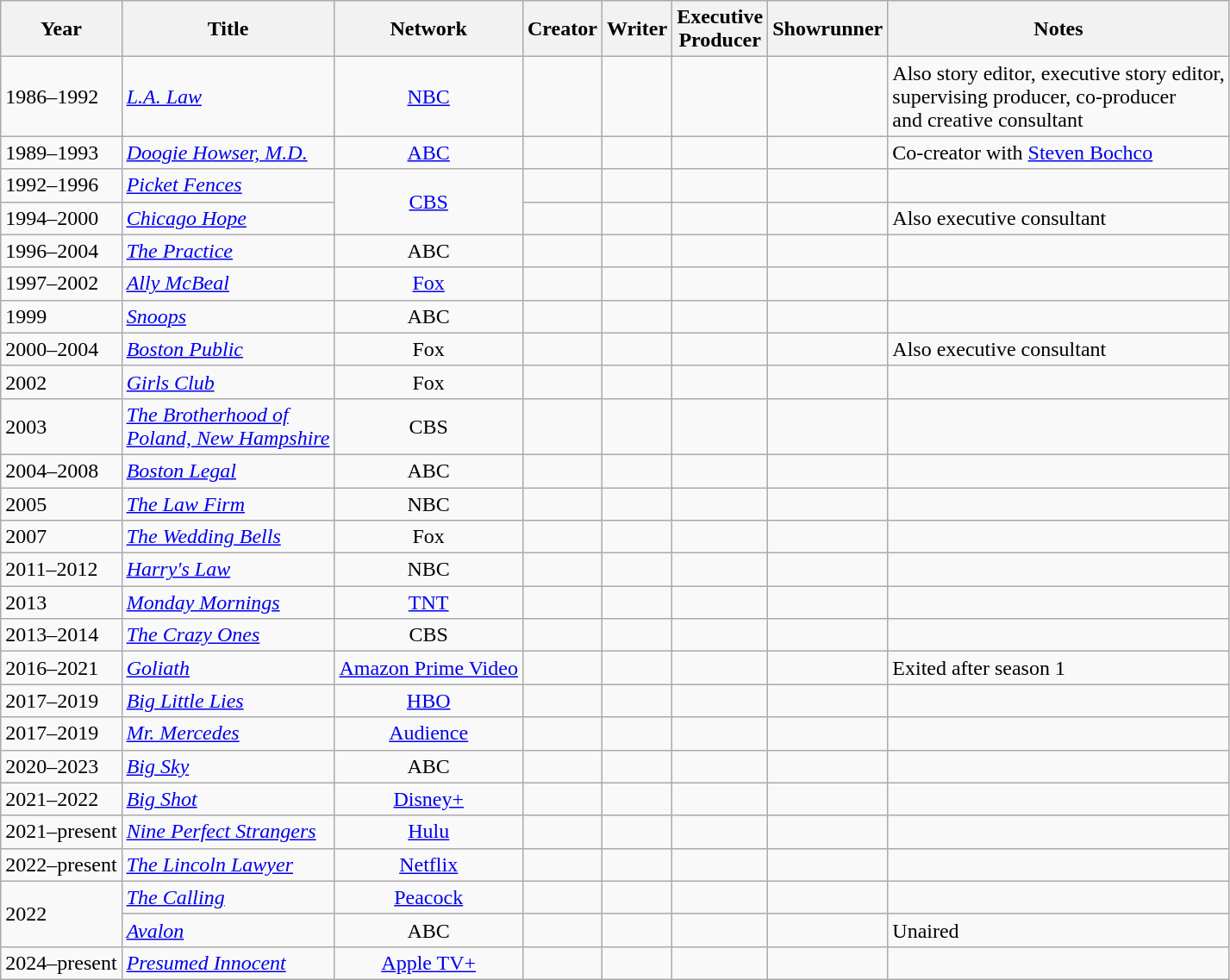<table class="wikitable">
<tr>
<th>Year</th>
<th>Title</th>
<th>Network</th>
<th>Creator</th>
<th>Writer</th>
<th>Executive<br>Producer</th>
<th>Showrunner</th>
<th>Notes</th>
</tr>
<tr>
<td>1986–1992</td>
<td><em><a href='#'>L.A. Law</a></em></td>
<td align="center"><a href='#'>NBC</a></td>
<td></td>
<td></td>
<td></td>
<td></td>
<td>Also story editor, executive story editor,<br>supervising producer, co-producer<br>and creative consultant</td>
</tr>
<tr>
<td>1989–1993</td>
<td><em><a href='#'>Doogie Howser, M.D.</a></em></td>
<td align="center"><a href='#'>ABC</a></td>
<td></td>
<td></td>
<td></td>
<td></td>
<td>Co-creator with <a href='#'>Steven Bochco</a></td>
</tr>
<tr>
<td>1992–1996</td>
<td><em><a href='#'>Picket Fences</a></em></td>
<td align="center" rowspan=2><a href='#'>CBS</a></td>
<td></td>
<td></td>
<td></td>
<td></td>
<td></td>
</tr>
<tr>
<td>1994–2000</td>
<td><em><a href='#'>Chicago Hope</a></em></td>
<td></td>
<td></td>
<td></td>
<td></td>
<td>Also executive consultant</td>
</tr>
<tr>
<td>1996–2004</td>
<td><em><a href='#'>The Practice</a></em></td>
<td align="center">ABC</td>
<td></td>
<td></td>
<td></td>
<td></td>
<td></td>
</tr>
<tr>
<td>1997–2002</td>
<td><em><a href='#'>Ally McBeal</a></em></td>
<td align="center"><a href='#'>Fox</a></td>
<td></td>
<td></td>
<td></td>
<td></td>
<td></td>
</tr>
<tr>
<td>1999</td>
<td><em><a href='#'>Snoops</a></em></td>
<td align="center">ABC</td>
<td></td>
<td></td>
<td></td>
<td></td>
<td></td>
</tr>
<tr>
<td>2000–2004</td>
<td><em><a href='#'>Boston Public</a></em></td>
<td align="center">Fox</td>
<td></td>
<td></td>
<td></td>
<td></td>
<td>Also executive consultant</td>
</tr>
<tr>
<td>2002</td>
<td><em><a href='#'>Girls Club</a></em></td>
<td align="center">Fox</td>
<td></td>
<td></td>
<td></td>
<td></td>
<td></td>
</tr>
<tr>
<td>2003</td>
<td><em><a href='#'>The Brotherhood of<br>Poland, New Hampshire</a></em></td>
<td align="center">CBS</td>
<td></td>
<td></td>
<td></td>
<td></td>
<td></td>
</tr>
<tr>
<td>2004–2008</td>
<td><em><a href='#'>Boston Legal</a></em></td>
<td align="center">ABC</td>
<td></td>
<td></td>
<td></td>
<td></td>
<td></td>
</tr>
<tr>
<td>2005</td>
<td><em><a href='#'>The Law Firm</a></em></td>
<td align="center">NBC</td>
<td></td>
<td></td>
<td></td>
<td></td>
<td></td>
</tr>
<tr>
<td>2007</td>
<td><em><a href='#'>The Wedding Bells</a></em></td>
<td align="center">Fox</td>
<td></td>
<td></td>
<td></td>
<td></td>
<td></td>
</tr>
<tr>
<td>2011–2012</td>
<td><em><a href='#'>Harry's Law</a></em></td>
<td align="center">NBC</td>
<td></td>
<td></td>
<td></td>
<td></td>
<td></td>
</tr>
<tr>
<td>2013</td>
<td><em><a href='#'>Monday Mornings</a></em></td>
<td align="center"><a href='#'>TNT</a></td>
<td></td>
<td></td>
<td></td>
<td></td>
<td></td>
</tr>
<tr>
<td>2013–2014</td>
<td><em><a href='#'>The Crazy Ones</a></em></td>
<td align="center">CBS</td>
<td></td>
<td></td>
<td></td>
<td></td>
<td></td>
</tr>
<tr>
<td>2016–2021</td>
<td><em><a href='#'>Goliath</a></em></td>
<td align="center"><a href='#'>Amazon Prime Video</a></td>
<td></td>
<td></td>
<td></td>
<td></td>
<td>Exited after season 1</td>
</tr>
<tr>
<td>2017–2019</td>
<td><em><a href='#'>Big Little Lies</a></em></td>
<td align="center"><a href='#'>HBO</a></td>
<td></td>
<td></td>
<td></td>
<td></td>
<td></td>
</tr>
<tr>
<td>2017–2019</td>
<td><em><a href='#'>Mr. Mercedes</a></em></td>
<td align="center"><a href='#'>Audience</a></td>
<td></td>
<td></td>
<td></td>
<td></td>
<td></td>
</tr>
<tr>
<td>2020–2023</td>
<td><em><a href='#'>Big Sky</a></em></td>
<td align="center">ABC</td>
<td></td>
<td></td>
<td></td>
<td></td>
<td></td>
</tr>
<tr>
<td>2021–2022</td>
<td><em><a href='#'>Big Shot</a></em></td>
<td align="center"><a href='#'>Disney+</a></td>
<td></td>
<td></td>
<td></td>
<td></td>
<td></td>
</tr>
<tr>
<td>2021–present</td>
<td><em><a href='#'>Nine Perfect Strangers</a></em></td>
<td align="center"><a href='#'>Hulu</a></td>
<td></td>
<td></td>
<td></td>
<td></td>
<td></td>
</tr>
<tr>
<td>2022–present</td>
<td><em><a href='#'>The Lincoln Lawyer</a></em></td>
<td align="center"><a href='#'>Netflix</a></td>
<td></td>
<td></td>
<td></td>
<td></td>
<td></td>
</tr>
<tr>
<td rowspan=2>2022</td>
<td><em><a href='#'>The Calling</a></em></td>
<td align="center"><a href='#'>Peacock</a></td>
<td></td>
<td></td>
<td></td>
<td></td>
<td></td>
</tr>
<tr>
<td><em><a href='#'>Avalon</a></em></td>
<td align="center">ABC</td>
<td></td>
<td></td>
<td></td>
<td></td>
<td>Unaired</td>
</tr>
<tr>
<td>2024–present</td>
<td><em><a href='#'>Presumed Innocent</a></em></td>
<td align="center"><a href='#'>Apple TV+</a></td>
<td></td>
<td></td>
<td></td>
<td></td>
<td></td>
</tr>
</table>
